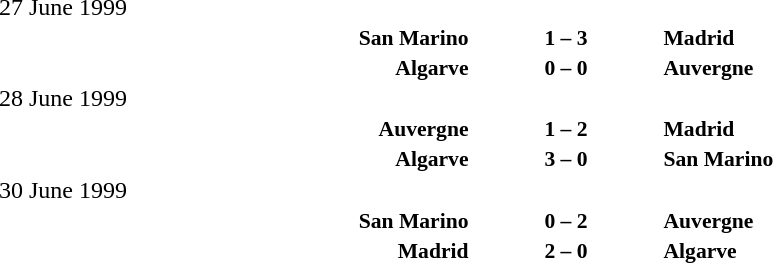<table width=100% cellspacing=1>
<tr>
<th width=25%></th>
<th width=10%></th>
<th></th>
</tr>
<tr>
<td>27 June 1999</td>
</tr>
<tr style=font-size:90%>
<td align=right><strong>San Marino</strong></td>
<td align=center><strong>1 – 3</strong></td>
<td><strong>Madrid</strong></td>
</tr>
<tr style=font-size:90%>
<td align=right><strong>Algarve</strong></td>
<td align=center><strong>0 – 0</strong></td>
<td><strong>Auvergne</strong></td>
</tr>
<tr>
<td>28 June 1999</td>
</tr>
<tr style=font-size:90%>
<td align=right><strong>Auvergne</strong></td>
<td align=center><strong>1 – 2</strong></td>
<td><strong>Madrid</strong></td>
</tr>
<tr style=font-size:90%>
<td align=right><strong>Algarve</strong></td>
<td align=center><strong>3 – 0</strong></td>
<td><strong>San Marino</strong></td>
</tr>
<tr>
<td>30 June 1999</td>
</tr>
<tr style=font-size:90%>
<td align=right><strong>San Marino</strong></td>
<td align=center><strong>0 – 2</strong></td>
<td><strong>Auvergne</strong></td>
</tr>
<tr style=font-size:90%>
<td align=right><strong>Madrid</strong></td>
<td align=center><strong>2 – 0</strong></td>
<td><strong>Algarve</strong></td>
</tr>
</table>
